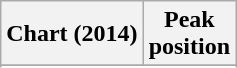<table class="wikitable sortable">
<tr>
<th>Chart (2014)</th>
<th align="center">Peak<br>position</th>
</tr>
<tr>
</tr>
<tr>
</tr>
</table>
